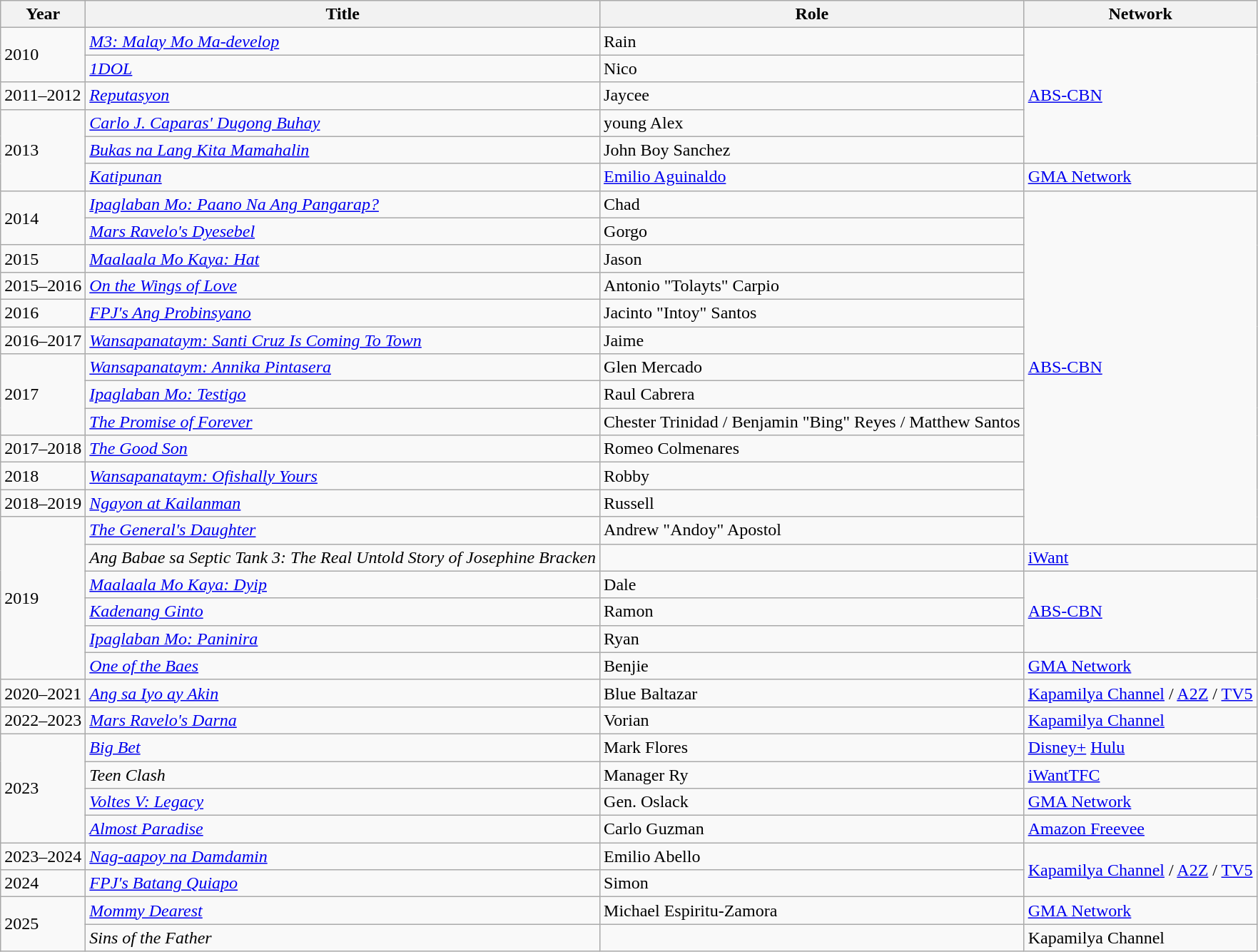<table class="wikitable">
<tr>
<th>Year</th>
<th>Title</th>
<th>Role</th>
<th>Network</th>
</tr>
<tr>
<td rowspan=2>2010</td>
<td><em><a href='#'>M3: Malay Mo Ma-develop</a></em></td>
<td>Rain</td>
<td rowspan=5><a href='#'>ABS-CBN</a></td>
</tr>
<tr>
<td><em><a href='#'>1DOL</a></em></td>
<td>Nico</td>
</tr>
<tr>
<td>2011–2012</td>
<td><em><a href='#'>Reputasyon</a></em></td>
<td>Jaycee</td>
</tr>
<tr>
<td rowspan=3>2013</td>
<td><em><a href='#'>Carlo J. Caparas' Dugong Buhay</a></em></td>
<td>young Alex</td>
</tr>
<tr>
<td><em><a href='#'>Bukas na Lang Kita Mamahalin</a></em></td>
<td>John Boy Sanchez</td>
</tr>
<tr>
<td><em><a href='#'>Katipunan</a></em></td>
<td><a href='#'>Emilio Aguinaldo</a></td>
<td><a href='#'>GMA Network</a></td>
</tr>
<tr>
<td rowspan=2>2014</td>
<td><em><a href='#'>Ipaglaban Mo: Paano Na Ang Pangarap?</a></em></td>
<td>Chad</td>
<td rowspan=13><a href='#'>ABS-CBN</a></td>
</tr>
<tr>
<td><em><a href='#'>Mars Ravelo's Dyesebel</a></em></td>
<td>Gorgo</td>
</tr>
<tr>
<td>2015</td>
<td><em><a href='#'>Maalaala Mo Kaya: Hat</a></em></td>
<td>Jason</td>
</tr>
<tr>
<td>2015–2016</td>
<td><em><a href='#'>On the Wings of Love</a></em></td>
<td>Antonio "Tolayts" Carpio</td>
</tr>
<tr>
<td>2016</td>
<td><em><a href='#'>FPJ's Ang Probinsyano</a></em></td>
<td>Jacinto "Intoy" Santos</td>
</tr>
<tr>
<td>2016–2017</td>
<td><em><a href='#'>Wansapanataym: Santi Cruz Is Coming To Town</a></em></td>
<td>Jaime</td>
</tr>
<tr>
<td rowspan=3>2017</td>
<td><em><a href='#'>Wansapanataym: Annika Pintasera</a></em></td>
<td>Glen Mercado</td>
</tr>
<tr>
<td><em><a href='#'>Ipaglaban Mo: Testigo</a></em></td>
<td>Raul Cabrera</td>
</tr>
<tr>
<td><em><a href='#'>The Promise of Forever</a></em></td>
<td>Chester Trinidad / Benjamin "Bing" Reyes / Matthew Santos</td>
</tr>
<tr>
<td>2017–2018</td>
<td><em><a href='#'>The Good Son</a></em></td>
<td>Romeo Colmenares</td>
</tr>
<tr>
<td>2018</td>
<td><em><a href='#'>Wansapanataym: Ofishally Yours</a></em></td>
<td>Robby</td>
</tr>
<tr>
<td>2018–2019</td>
<td><em><a href='#'>Ngayon at Kailanman</a></em></td>
<td>Russell</td>
</tr>
<tr>
<td rowspan=6>2019</td>
<td><em><a href='#'>The General's Daughter</a></em></td>
<td>Andrew "Andoy" Apostol</td>
</tr>
<tr>
<td><em>Ang Babae sa Septic Tank 3: The Real Untold Story of Josephine Bracken</em></td>
<td></td>
<td><a href='#'>iWant</a></td>
</tr>
<tr>
<td><em><a href='#'>Maalaala Mo Kaya: Dyip</a></em></td>
<td>Dale</td>
<td rowspan=3><a href='#'>ABS-CBN</a></td>
</tr>
<tr>
<td><em><a href='#'>Kadenang Ginto</a></em></td>
<td>Ramon</td>
</tr>
<tr>
<td><em><a href='#'>Ipaglaban Mo: Paninira</a></em></td>
<td>Ryan</td>
</tr>
<tr>
<td><em><a href='#'>One of the Baes</a></em></td>
<td>Benjie</td>
<td><a href='#'>GMA Network</a></td>
</tr>
<tr>
<td>2020–2021</td>
<td><em><a href='#'>Ang sa Iyo ay Akin</a></em></td>
<td>Blue Baltazar</td>
<td><a href='#'>Kapamilya Channel</a> / <a href='#'>A2Z</a> / <a href='#'>TV5</a></td>
</tr>
<tr>
<td>2022–2023</td>
<td><em><a href='#'>Mars Ravelo's Darna</a></em></td>
<td>Vorian</td>
<td><a href='#'>Kapamilya Channel</a></td>
</tr>
<tr>
<td rowspan="4">2023</td>
<td><em><a href='#'>Big Bet</a></em></td>
<td>Mark Flores</td>
<td><a href='#'>Disney+</a> <a href='#'>Hulu</a></td>
</tr>
<tr>
<td><em>Teen Clash</em></td>
<td>Manager Ry</td>
<td><a href='#'>iWantTFC</a></td>
</tr>
<tr>
<td><em><a href='#'>Voltes V: Legacy</a></em></td>
<td>Gen. Oslack</td>
<td><a href='#'>GMA Network</a></td>
</tr>
<tr>
<td><em><a href='#'>Almost Paradise</a></em></td>
<td>Carlo Guzman</td>
<td><a href='#'>Amazon Freevee</a></td>
</tr>
<tr>
<td>2023–2024</td>
<td><em><a href='#'>Nag-aapoy na Damdamin</a></em></td>
<td>Emilio Abello</td>
<td rowspan="2"><a href='#'>Kapamilya Channel</a> / <a href='#'>A2Z</a> / <a href='#'>TV5</a></td>
</tr>
<tr>
<td>2024</td>
<td><em><a href='#'>FPJ's Batang Quiapo</a></em></td>
<td>Simon</td>
</tr>
<tr>
<td rowspan="2">2025</td>
<td><em><a href='#'>Mommy Dearest</a></em></td>
<td>Michael Espiritu-Zamora</td>
<td><a href='#'>GMA Network</a></td>
</tr>
<tr>
<td><em>Sins of the Father</em></td>
<td></td>
<td>Kapamilya Channel</td>
</tr>
</table>
